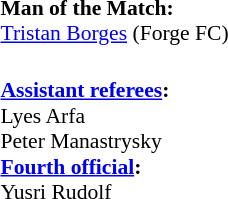<table width=100% style="font-size:90%">
<tr>
<td><br><strong>Man of the Match:</strong>
<br><a href='#'>Tristan Borges</a> (Forge FC)</td>
</tr>
<tr>
<td style="width:50%; vertical-align:top;"><br><strong><a href='#'>Assistant referees</a>:</strong>
<br>Lyes Arfa
<br>Peter Manastrysky
<br><strong><a href='#'>Fourth official</a>:</strong>
<br>Yusri Rudolf</td>
</tr>
</table>
